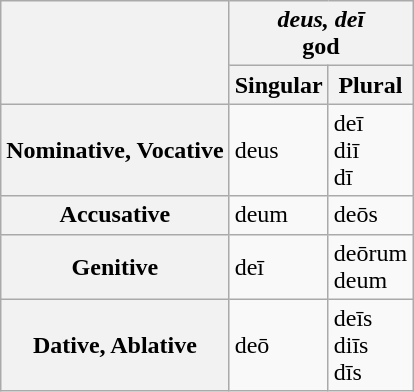<table class="wikitable">
<tr>
<th rowspan="2"></th>
<th colspan="2"><em>deus, deī</em><br>god </th>
</tr>
<tr>
<th>Singular</th>
<th>Plural</th>
</tr>
<tr>
<th>Nominative, Vocative</th>
<td>deus</td>
<td>deī<br>diī<br>dī</td>
</tr>
<tr>
<th>Accusative</th>
<td>deum</td>
<td>deōs</td>
</tr>
<tr>
<th>Genitive</th>
<td>deī</td>
<td>deōrum<br>deum</td>
</tr>
<tr>
<th>Dative, Ablative</th>
<td>deō</td>
<td>deīs<br>diīs<br>dīs</td>
</tr>
</table>
